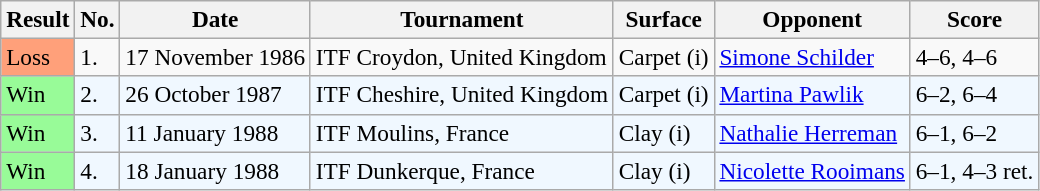<table class="wikitable" style="font-size:97%">
<tr>
<th>Result</th>
<th>No.</th>
<th>Date</th>
<th>Tournament</th>
<th>Surface</th>
<th>Opponent</th>
<th>Score</th>
</tr>
<tr>
<td style="background:#ffa07a;">Loss</td>
<td>1.</td>
<td>17 November 1986</td>
<td>ITF Croydon, United Kingdom</td>
<td>Carpet (i)</td>
<td> <a href='#'>Simone Schilder</a></td>
<td>4–6, 4–6</td>
</tr>
<tr style="background:#f0f8ff;">
<td style="background:#98fb98;">Win</td>
<td>2.</td>
<td>26 October 1987</td>
<td>ITF Cheshire, United Kingdom</td>
<td>Carpet (i)</td>
<td> <a href='#'>Martina Pawlik</a></td>
<td>6–2, 6–4</td>
</tr>
<tr style="background:#f0f8ff;">
<td style="background:#98fb98;">Win</td>
<td>3.</td>
<td>11 January 1988</td>
<td>ITF Moulins, France</td>
<td>Clay (i)</td>
<td> <a href='#'>Nathalie Herreman</a></td>
<td>6–1, 6–2</td>
</tr>
<tr style="background:#f0f8ff;">
<td style="background:#98fb98;">Win</td>
<td>4.</td>
<td>18 January 1988</td>
<td>ITF Dunkerque, France</td>
<td>Clay (i)</td>
<td> <a href='#'>Nicolette Rooimans</a></td>
<td>6–1, 4–3 ret.</td>
</tr>
</table>
